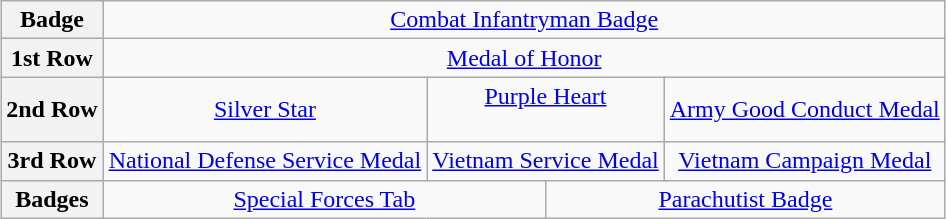<table class="wikitable" style="margin:1em auto; text-align:center;">
<tr>
<th>Badge</th>
<td colspan="12"><a href='#'>Combat Infantryman Badge</a></td>
</tr>
<tr>
<th>1st Row</th>
<td colspan="12"><a href='#'>Medal of Honor</a></td>
</tr>
<tr>
<th>2nd Row</th>
<td colspan="4"><a href='#'>Silver Star</a></td>
<td colspan="4"><a href='#'>Purple Heart</a> <br> <br></td>
<td colspan="4"><a href='#'>Army Good Conduct Medal</a></td>
</tr>
<tr>
<th>3rd Row</th>
<td colspan="4"><a href='#'>National Defense Service Medal</a></td>
<td colspan="4"><a href='#'>Vietnam Service Medal</a> <br></td>
<td colspan="4"><a href='#'>Vietnam Campaign Medal</a> <br></td>
</tr>
<tr>
<th>Badges</th>
<td colspan="6"><a href='#'>Special Forces Tab</a></td>
<td colspan="6"><a href='#'>Parachutist Badge</a></td>
</tr>
</table>
